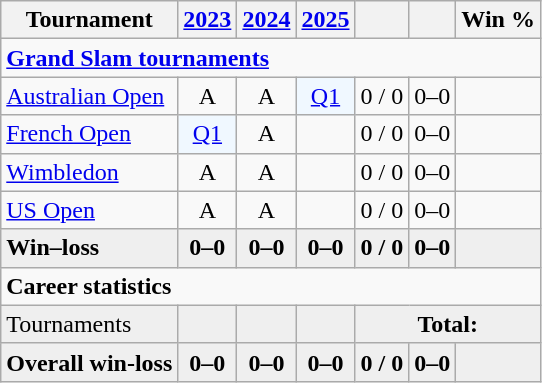<table class="wikitable nowrap" style="text-align:center">
<tr>
<th>Tournament</th>
<th><a href='#'>2023</a></th>
<th><a href='#'>2024</a></th>
<th><a href='#'>2025</a></th>
<th></th>
<th></th>
<th>Win %</th>
</tr>
<tr>
<td colspan="10" align="left"><strong><a href='#'>Grand Slam tournaments</a></strong></td>
</tr>
<tr>
<td align="left"><a href='#'>Australian Open</a></td>
<td>A</td>
<td>A</td>
<td bgcolor="f0f8ff"><a href='#'>Q1</a></td>
<td>0 / 0</td>
<td>0–0</td>
<td></td>
</tr>
<tr>
<td align="left"><a href='#'>French Open</a></td>
<td bgcolor="f0f8ff"><a href='#'>Q1</a></td>
<td>A</td>
<td></td>
<td>0 / 0</td>
<td>0–0</td>
<td></td>
</tr>
<tr>
<td align="left"><a href='#'>Wimbledon</a></td>
<td>A</td>
<td>A</td>
<td></td>
<td>0 / 0</td>
<td>0–0</td>
<td></td>
</tr>
<tr>
<td align="left"><a href='#'>US Open</a></td>
<td>A</td>
<td>A</td>
<td></td>
<td>0 / 0</td>
<td>0–0</td>
<td></td>
</tr>
<tr style="background:#efefef;font-weight:bold">
<td align="left">Win–loss</td>
<td>0–0</td>
<td>0–0</td>
<td>0–0</td>
<td>0 / 0</td>
<td>0–0</td>
<td></td>
</tr>
<tr>
<td colspan="10" align="left"><strong>Career statistics</strong></td>
</tr>
<tr bgcolor="efefef">
<td align="left">Tournaments</td>
<td></td>
<td></td>
<td></td>
<td colspan="3"><strong> Total:</strong></td>
</tr>
<tr style="background:#efefef;font-weight:bold">
<td align="left">Overall win-loss</td>
<td>0–0</td>
<td>0–0</td>
<td>0–0</td>
<td>0 / 0</td>
<td>0–0</td>
<td></td>
</tr>
</table>
